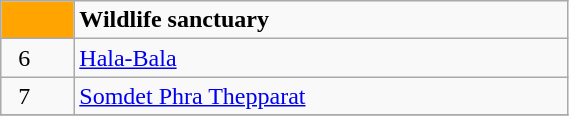<table class= "wikitable" style= "width:30%; display:inline-table;">
<tr>
<td style="width=3%; background:#FFA400;"> </td>
<td style="width=27%;"><strong>Wildlife sanctuary</strong></td>
</tr>
<tr>
<td>  6</td>
<td><a href='#'>Hala-Bala</a></td>
</tr>
<tr>
<td>  7</td>
<td><a href='#'>Somdet Phra Thepparat</a></td>
</tr>
<tr>
</tr>
</table>
